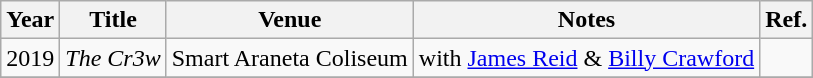<table class="wikitable">
<tr ">
<th>Year</th>
<th>Title</th>
<th>Venue</th>
<th>Notes</th>
<th>Ref.</th>
</tr>
<tr>
<td>2019</td>
<td><em>The Cr3w</em></td>
<td>Smart Araneta Coliseum</td>
<td>with <a href='#'>James Reid</a> & <a href='#'>Billy Crawford</a></td>
<td></td>
</tr>
<tr>
</tr>
</table>
